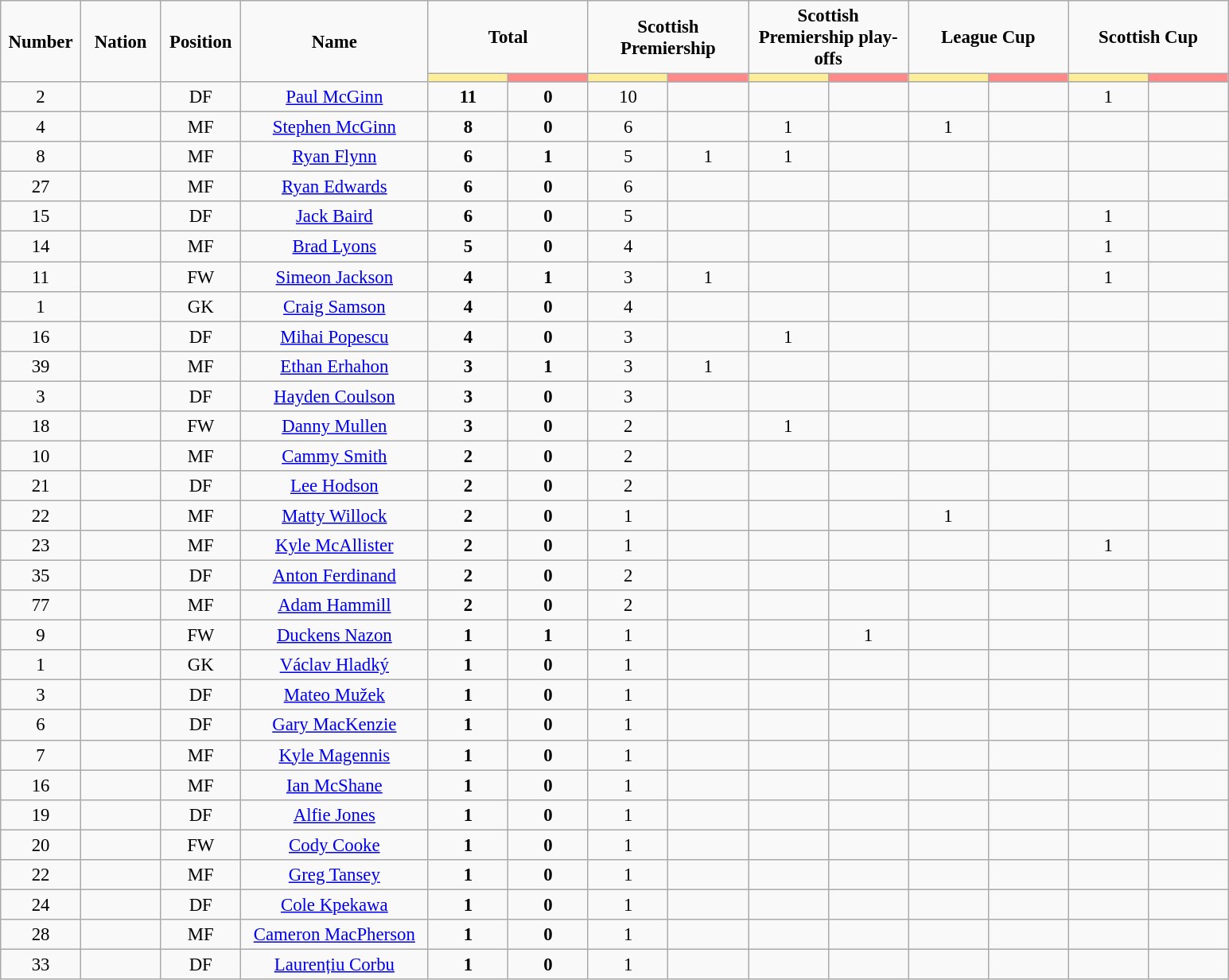<table class="wikitable" style="font-size: 95%; text-align: center;">
<tr>
<td rowspan="2"  width=60 "><strong>Number</strong></td>
<td rowspan="2"  width=60 "><strong>Nation</strong></td>
<td rowspan="2"  width=60 "><strong>Position</strong></td>
<td rowspan="2"  width=150 "><strong>Name</strong></td>
<td colspan="2"><strong>Total </strong></td>
<td colspan="2"><strong>Scottish Premiership</strong></td>
<td colspan="2"><strong>Scottish Premiership play-offs</strong></td>
<td colspan="2"><strong>League Cup</strong></td>
<td colspan="2"><strong>Scottish Cup</strong></td>
</tr>
<tr>
<th style="width:60px; background:#fe9;"></th>
<th style="width:60px; background:#ff8888;"></th>
<th style="width:60px; background:#fe9;"></th>
<th style="width:60px; background:#ff8888;"></th>
<th style="width:60px; background:#fe9;"></th>
<th style="width:60px; background:#ff8888;"></th>
<th style="width:60px; background:#fe9;"></th>
<th style="width:60px; background:#ff8888;"></th>
<th style="width:60px; background:#fe9;"></th>
<th style="width:60px; background:#ff8888;"></th>
</tr>
<tr>
<td>2</td>
<td></td>
<td>DF</td>
<td><a href='#'>Paul McGinn</a></td>
<td><strong>11</strong></td>
<td><strong>0</strong></td>
<td>10</td>
<td></td>
<td></td>
<td></td>
<td></td>
<td></td>
<td>1</td>
<td></td>
</tr>
<tr>
<td>4</td>
<td></td>
<td>MF</td>
<td><a href='#'>Stephen McGinn</a></td>
<td><strong>8</strong></td>
<td><strong>0</strong></td>
<td>6</td>
<td></td>
<td>1</td>
<td></td>
<td>1</td>
<td></td>
<td></td>
<td></td>
</tr>
<tr>
<td>8</td>
<td></td>
<td>MF</td>
<td><a href='#'>Ryan Flynn</a></td>
<td><strong>6</strong></td>
<td><strong>1</strong></td>
<td>5</td>
<td>1</td>
<td>1</td>
<td></td>
<td></td>
<td></td>
<td></td>
<td></td>
</tr>
<tr>
<td>27</td>
<td></td>
<td>MF</td>
<td><a href='#'>Ryan Edwards</a></td>
<td><strong>6</strong></td>
<td><strong>0</strong></td>
<td>6</td>
<td></td>
<td></td>
<td></td>
<td></td>
<td></td>
<td></td>
<td></td>
</tr>
<tr>
<td>15</td>
<td></td>
<td>DF</td>
<td><a href='#'>Jack Baird</a></td>
<td><strong>6</strong></td>
<td><strong>0</strong></td>
<td>5</td>
<td></td>
<td></td>
<td></td>
<td></td>
<td></td>
<td>1</td>
<td></td>
</tr>
<tr>
<td>14</td>
<td></td>
<td>MF</td>
<td><a href='#'>Brad Lyons</a></td>
<td><strong>5</strong></td>
<td><strong>0</strong></td>
<td>4</td>
<td></td>
<td></td>
<td></td>
<td></td>
<td></td>
<td>1</td>
<td></td>
</tr>
<tr>
<td>11</td>
<td></td>
<td>FW</td>
<td><a href='#'>Simeon Jackson</a></td>
<td><strong>4</strong></td>
<td><strong>1</strong></td>
<td>3</td>
<td>1</td>
<td></td>
<td></td>
<td></td>
<td></td>
<td>1</td>
<td></td>
</tr>
<tr>
<td>1</td>
<td></td>
<td>GK</td>
<td><a href='#'>Craig Samson</a></td>
<td><strong>4</strong></td>
<td><strong>0</strong></td>
<td>4</td>
<td></td>
<td></td>
<td></td>
<td></td>
<td></td>
<td></td>
<td></td>
</tr>
<tr>
<td>16</td>
<td></td>
<td>DF</td>
<td><a href='#'>Mihai Popescu</a></td>
<td><strong>4</strong></td>
<td><strong>0</strong></td>
<td>3</td>
<td></td>
<td>1</td>
<td></td>
<td></td>
<td></td>
<td></td>
<td></td>
</tr>
<tr>
<td>39</td>
<td></td>
<td>MF</td>
<td><a href='#'>Ethan Erhahon</a></td>
<td><strong>3</strong></td>
<td><strong>1</strong></td>
<td>3</td>
<td>1</td>
<td></td>
<td></td>
<td></td>
<td></td>
<td></td>
<td></td>
</tr>
<tr>
<td>3</td>
<td></td>
<td>DF</td>
<td><a href='#'>Hayden Coulson</a></td>
<td><strong>3</strong></td>
<td><strong>0</strong></td>
<td>3</td>
<td></td>
<td></td>
<td></td>
<td></td>
<td></td>
<td></td>
<td></td>
</tr>
<tr>
<td>18</td>
<td></td>
<td>FW</td>
<td><a href='#'>Danny Mullen</a></td>
<td><strong>3</strong></td>
<td><strong>0</strong></td>
<td>2</td>
<td></td>
<td>1</td>
<td></td>
<td></td>
<td></td>
<td></td>
<td></td>
</tr>
<tr>
<td>10</td>
<td></td>
<td>MF</td>
<td><a href='#'>Cammy Smith</a></td>
<td><strong>2</strong></td>
<td><strong>0</strong></td>
<td>2</td>
<td></td>
<td></td>
<td></td>
<td></td>
<td></td>
<td></td>
<td></td>
</tr>
<tr>
<td>21</td>
<td></td>
<td>DF</td>
<td><a href='#'>Lee Hodson</a></td>
<td><strong>2</strong></td>
<td><strong>0</strong></td>
<td>2</td>
<td></td>
<td></td>
<td></td>
<td></td>
<td></td>
<td></td>
<td></td>
</tr>
<tr>
<td>22</td>
<td></td>
<td>MF</td>
<td><a href='#'>Matty Willock</a></td>
<td><strong>2</strong></td>
<td><strong>0</strong></td>
<td>1</td>
<td></td>
<td></td>
<td></td>
<td>1</td>
<td></td>
<td></td>
<td></td>
</tr>
<tr>
<td>23</td>
<td></td>
<td>MF</td>
<td><a href='#'>Kyle McAllister</a></td>
<td><strong>2</strong></td>
<td><strong>0</strong></td>
<td>1</td>
<td></td>
<td></td>
<td></td>
<td></td>
<td></td>
<td>1</td>
<td></td>
</tr>
<tr>
<td>35</td>
<td></td>
<td>DF</td>
<td><a href='#'>Anton Ferdinand</a></td>
<td><strong>2</strong></td>
<td><strong>0</strong></td>
<td>2</td>
<td></td>
<td></td>
<td></td>
<td></td>
<td></td>
<td></td>
<td></td>
</tr>
<tr>
<td>77</td>
<td></td>
<td>MF</td>
<td><a href='#'>Adam Hammill</a></td>
<td><strong>2</strong></td>
<td><strong>0</strong></td>
<td>2</td>
<td></td>
<td></td>
<td></td>
<td></td>
<td></td>
<td></td>
<td></td>
</tr>
<tr>
<td>9</td>
<td></td>
<td>FW</td>
<td><a href='#'>Duckens Nazon</a></td>
<td><strong>1</strong></td>
<td><strong>1</strong></td>
<td>1</td>
<td></td>
<td></td>
<td>1</td>
<td></td>
<td></td>
<td></td>
<td></td>
</tr>
<tr>
<td>1</td>
<td></td>
<td>GK</td>
<td><a href='#'>Václav Hladký</a></td>
<td><strong>1</strong></td>
<td><strong>0</strong></td>
<td>1</td>
<td></td>
<td></td>
<td></td>
<td></td>
<td></td>
<td></td>
<td></td>
</tr>
<tr>
<td>3</td>
<td></td>
<td>DF</td>
<td><a href='#'>Mateo Mužek</a></td>
<td><strong>1</strong></td>
<td><strong>0</strong></td>
<td>1</td>
<td></td>
<td></td>
<td></td>
<td></td>
<td></td>
<td></td>
<td></td>
</tr>
<tr>
<td>6</td>
<td></td>
<td>DF</td>
<td><a href='#'>Gary MacKenzie</a></td>
<td><strong>1</strong></td>
<td><strong>0</strong></td>
<td>1</td>
<td></td>
<td></td>
<td></td>
<td></td>
<td></td>
<td></td>
<td></td>
</tr>
<tr>
<td>7</td>
<td></td>
<td>MF</td>
<td><a href='#'>Kyle Magennis</a></td>
<td><strong>1</strong></td>
<td><strong>0</strong></td>
<td>1</td>
<td></td>
<td></td>
<td></td>
<td></td>
<td></td>
<td></td>
<td></td>
</tr>
<tr>
<td>16</td>
<td></td>
<td>MF</td>
<td><a href='#'>Ian McShane</a></td>
<td><strong>1</strong></td>
<td><strong>0</strong></td>
<td>1</td>
<td></td>
<td></td>
<td></td>
<td></td>
<td></td>
<td></td>
<td></td>
</tr>
<tr>
<td>19</td>
<td></td>
<td>DF</td>
<td><a href='#'>Alfie Jones</a></td>
<td><strong>1</strong></td>
<td><strong>0</strong></td>
<td>1</td>
<td></td>
<td></td>
<td></td>
<td></td>
<td></td>
<td></td>
<td></td>
</tr>
<tr>
<td>20</td>
<td></td>
<td>FW</td>
<td><a href='#'>Cody Cooke</a></td>
<td><strong>1</strong></td>
<td><strong>0</strong></td>
<td>1</td>
<td></td>
<td></td>
<td></td>
<td></td>
<td></td>
<td></td>
<td></td>
</tr>
<tr>
<td>22</td>
<td></td>
<td>MF</td>
<td><a href='#'>Greg Tansey</a></td>
<td><strong>1</strong></td>
<td><strong>0</strong></td>
<td>1</td>
<td></td>
<td></td>
<td></td>
<td></td>
<td></td>
<td></td>
<td></td>
</tr>
<tr>
<td>24</td>
<td></td>
<td>DF</td>
<td><a href='#'>Cole Kpekawa</a></td>
<td><strong>1</strong></td>
<td><strong>0</strong></td>
<td>1</td>
<td></td>
<td></td>
<td></td>
<td></td>
<td></td>
<td></td>
<td></td>
</tr>
<tr>
<td>28</td>
<td></td>
<td>MF</td>
<td><a href='#'>Cameron MacPherson</a></td>
<td><strong>1</strong></td>
<td><strong>0</strong></td>
<td>1</td>
<td></td>
<td></td>
<td></td>
<td></td>
<td></td>
<td></td>
<td></td>
</tr>
<tr>
<td>33</td>
<td></td>
<td>DF</td>
<td><a href='#'>Laurențiu Corbu</a></td>
<td><strong>1</strong></td>
<td><strong>0</strong></td>
<td>1</td>
<td></td>
<td></td>
<td></td>
<td></td>
<td></td>
<td></td>
<td></td>
</tr>
</table>
